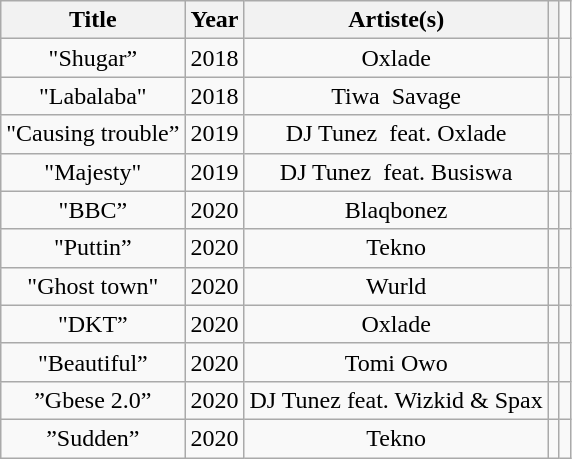<table class="wikitable sortable plainrowheaders" style="text-align:center;">
<tr>
<th scope="col">Title</th>
<th scope="col">Year</th>
<th scope="col">Artiste(s)</th>
<th scope="col" class="unsortable"></th>
<td></td>
</tr>
<tr>
<td>"Shugar”</td>
<td rowspan=“2”>2018</td>
<td>Oxlade</td>
<td></td>
<td></td>
</tr>
<tr>
<td>"Labalaba"</td>
<td>2018</td>
<td>Tiwa  Savage</td>
<td></td>
<td></td>
</tr>
<tr>
<td>"Causing trouble”</td>
<td rowspan=“2”>2019</td>
<td>DJ Tunez  feat. Oxlade</td>
<td></td>
<td></td>
</tr>
<tr>
<td>"Majesty"</td>
<td>2019</td>
<td>DJ Tunez  feat. Busiswa</td>
<td></td>
<td></td>
</tr>
<tr>
<td>"BBC”</td>
<td rowspan=“7”>2020</td>
<td>Blaqbonez</td>
<td></td>
<td></td>
</tr>
<tr>
<td>"Puttin”</td>
<td>2020</td>
<td>Tekno</td>
<td></td>
<td></td>
</tr>
<tr>
<td>"Ghost town"</td>
<td>2020</td>
<td>Wurld</td>
<td></td>
<td></td>
</tr>
<tr>
<td>"DKT”</td>
<td>2020</td>
<td>Oxlade</td>
<td></td>
<td></td>
</tr>
<tr>
<td>"Beautiful”</td>
<td>2020</td>
<td>Tomi Owo</td>
<td></td>
<td></td>
</tr>
<tr>
<td>”Gbese 2.0”</td>
<td>2020</td>
<td>DJ Tunez feat. Wizkid & Spax</td>
<td></td>
<td></td>
</tr>
<tr>
<td>”Sudden”</td>
<td>2020</td>
<td>Tekno</td>
<td></td>
<td></td>
</tr>
</table>
